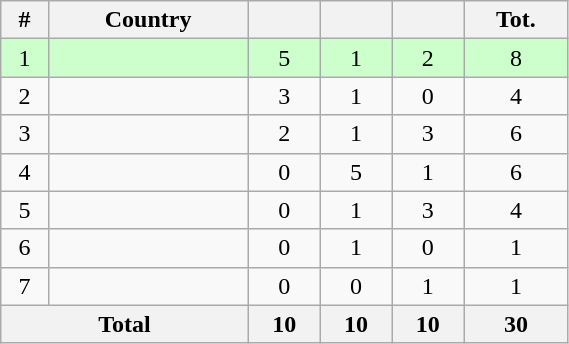<table class="wikitable" width=30% style="font-size:100%; text-align:center;">
<tr>
<th>#</th>
<th>Country</th>
<th></th>
<th></th>
<th></th>
<th>Tot.</th>
</tr>
<tr bgcolor=#ccffcc>
<td>1</td>
<td align=left></td>
<td>5</td>
<td>1</td>
<td>2</td>
<td>8</td>
</tr>
<tr>
<td>2</td>
<td align=left></td>
<td>3</td>
<td>1</td>
<td>0</td>
<td>4</td>
</tr>
<tr>
<td>3</td>
<td align=left></td>
<td>2</td>
<td>1</td>
<td>3</td>
<td>6</td>
</tr>
<tr>
<td>4</td>
<td align=left></td>
<td>0</td>
<td>5</td>
<td>1</td>
<td>6</td>
</tr>
<tr>
<td>5</td>
<td align=left></td>
<td>0</td>
<td>1</td>
<td>3</td>
<td>4</td>
</tr>
<tr>
<td>6</td>
<td align=left></td>
<td>0</td>
<td>1</td>
<td>0</td>
<td>1</td>
</tr>
<tr>
<td>7</td>
<td align=left></td>
<td>0</td>
<td>0</td>
<td>1</td>
<td>1</td>
</tr>
<tr class="sortbottom">
<th colspan=2>Total</th>
<th>10</th>
<th>10</th>
<th>10</th>
<th>30</th>
</tr>
</table>
